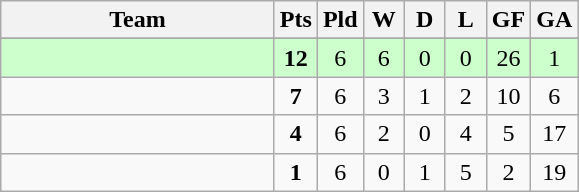<table class="wikitable" style="text-align: center;">
<tr>
<th width=175>Team</th>
<th width=20 abbr="Points">Pts</th>
<th width=20 abbr="Played">Pld</th>
<th width=20 abbr="Won">W</th>
<th width=20 abbr="Drawn">D</th>
<th width=20 abbr="Lost">L</th>
<th width=20 abbr="Goals for">GF</th>
<th width=20 abbr="Goals against">GA</th>
</tr>
<tr style="background:#ffffff;">
</tr>
<tr align=center bgcolor=ccffcc>
<td style="text-align:left;"></td>
<td><strong>12</strong></td>
<td>6</td>
<td>6</td>
<td>0</td>
<td>0</td>
<td>26</td>
<td>1</td>
</tr>
<tr align=center>
<td style="text-align:left;"></td>
<td><strong>7</strong></td>
<td>6</td>
<td>3</td>
<td>1</td>
<td>2</td>
<td>10</td>
<td>6</td>
</tr>
<tr align=center>
<td style="text-align:left;"></td>
<td><strong>4</strong></td>
<td>6</td>
<td>2</td>
<td>0</td>
<td>4</td>
<td>5</td>
<td>17</td>
</tr>
<tr align=center>
<td style="text-align:left;"></td>
<td><strong>1</strong></td>
<td>6</td>
<td>0</td>
<td>1</td>
<td>5</td>
<td>2</td>
<td>19</td>
</tr>
</table>
